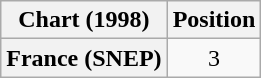<table class="wikitable plainrowheaders" style="text-align:center">
<tr>
<th>Chart (1998)</th>
<th>Position</th>
</tr>
<tr>
<th scope="row">France (SNEP)</th>
<td>3</td>
</tr>
</table>
